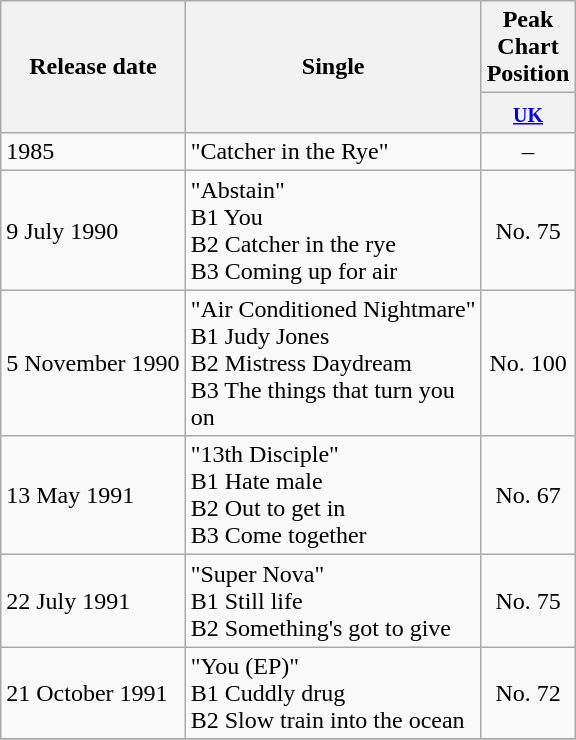<table class="wikitable">
<tr>
<th rowspan="2">Release date</th>
<th rowspan="2" width="190">Single</th>
<th colspan="1">Peak Chart Position</th>
</tr>
<tr style="line-height:1.2">
<th width="35"><small><a href='#'>UK</a></small><br></th>
</tr>
<tr>
<td>1985</td>
<td>"Catcher in the Rye"</td>
<td align="center">–</td>
</tr>
<tr>
<td>9 July 1990</td>
<td>"Abstain"<br>B1 You<br>B2 Catcher in the rye<br>B3 Coming up for air</td>
<td align="center">No. 75</td>
</tr>
<tr>
<td>5 November 1990</td>
<td>"Air Conditioned Nightmare"<br>B1 Judy Jones<br>B2 Mistress Daydream<br>B3 The things that turn you on</td>
<td align="center">No. 100</td>
</tr>
<tr>
<td>13 May 1991</td>
<td>"13th Disciple"<br>B1 Hate male<br>B2 Out to get in<br>B3 Come together</td>
<td align="center">No. 67</td>
</tr>
<tr>
<td>22 July 1991</td>
<td>"Super Nova"<br>B1 Still life<br>B2 Something's got to give</td>
<td align="center">No. 75</td>
</tr>
<tr>
<td>21 October 1991</td>
<td>"You (EP)"<br>B1 Cuddly drug<br>B2 Slow train into the ocean</td>
<td align="center">No. 72</td>
</tr>
<tr>
</tr>
</table>
